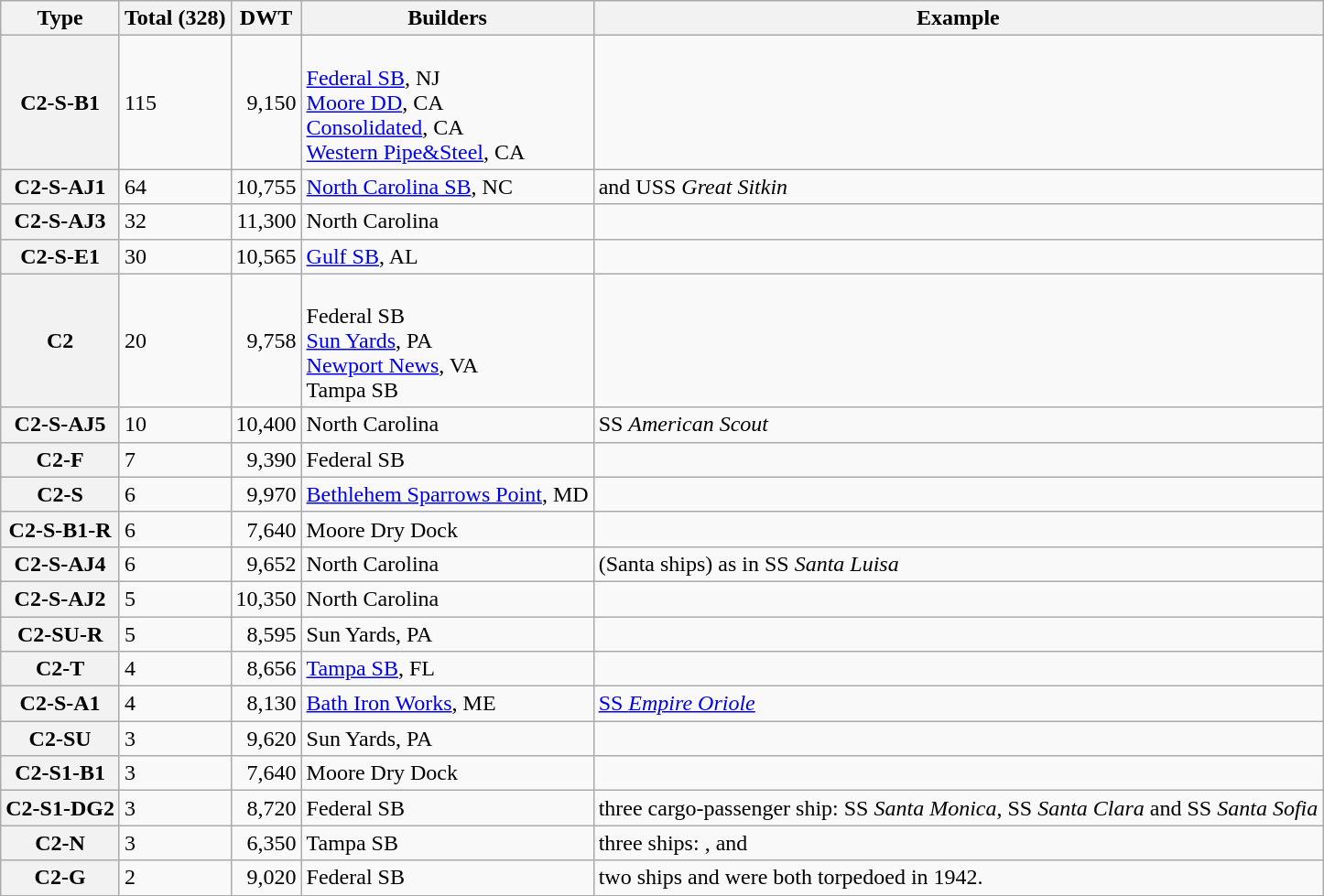<table class="wikitable sortable plainrowheaders">
<tr>
<th scope="col">Type</th>
<th scope="col">Total (328)</th>
<th scope="col">DWT</th>
<th scope="col">Builders</th>
<th scope="col">Example</th>
</tr>
<tr>
<th scope="row">C2-S-B1</th>
<td>115</td>
<td style="text-align: right;">9,150</td>
<td><br><a href='#'>Federal SB</a>, NJ<br>
<a href='#'>Moore DD</a>, CA<br>
<a href='#'>Consolidated</a>, CA<br>
<a href='#'>Western Pipe&Steel</a>, CA</td>
<td></td>
</tr>
<tr>
<th scope="row">C2-S-AJ1</th>
<td>64</td>
<td style="text-align: right;">10,755</td>
<td><a href='#'>North Carolina SB</a>, NC</td>
<td> and USS <em>Great Sitkin</em></td>
</tr>
<tr>
<th scope="row">C2-S-AJ3</th>
<td>32</td>
<td style="text-align: right;">11,300</td>
<td>North Carolina</td>
<td></td>
</tr>
<tr>
<th scope="row">C2-S-E1</th>
<td>30</td>
<td style="text-align: right;">10,565</td>
<td><a href='#'>Gulf SB</a>, AL</td>
<td></td>
</tr>
<tr>
<th scope="row">C2</th>
<td>20</td>
<td style="text-align: right;">9,758</td>
<td><br>Federal SB<br>
<a href='#'>Sun Yards</a>, PA<br>
<a href='#'>Newport News</a>, VA<br>
Tampa SB</td>
<td></td>
</tr>
<tr>
<th scope="row">C2-S-AJ5</th>
<td>10</td>
<td style="text-align: right;">10,400</td>
<td>North Carolina</td>
<td>SS <em>American Scout</em></td>
</tr>
<tr>
<th scope="row">C2-F</th>
<td>7</td>
<td style="text-align: right;">9,390</td>
<td>Federal SB</td>
<td></td>
</tr>
<tr>
<th scope="row">C2-S</th>
<td>6</td>
<td style="text-align: right;">9,970</td>
<td><a href='#'>Bethlehem Sparrows Point</a>, MD</td>
<td></td>
</tr>
<tr>
<th scope="row">C2-S-B1-R</th>
<td>6</td>
<td style="text-align: right;">7,640</td>
<td>Moore Dry Dock</td>
<td></td>
</tr>
<tr>
<th scope="row">C2-S-AJ4</th>
<td>6</td>
<td style="text-align: right;">9,652</td>
<td>North Carolina</td>
<td>(Santa ships) as in SS <em>Santa Luisa</em></td>
</tr>
<tr>
<th scope="row">C2-S-AJ2</th>
<td>5</td>
<td style="text-align: right;">10,350</td>
<td>North Carolina</td>
<td></td>
</tr>
<tr>
<th scope="row">C2-SU-R</th>
<td>5</td>
<td style="text-align: right;">8,595</td>
<td>Sun Yards, PA</td>
<td></td>
</tr>
<tr>
<th scope="row">C2-T</th>
<td>4</td>
<td style="text-align: right;">8,656</td>
<td><a href='#'>Tampa SB</a>, FL</td>
<td></td>
</tr>
<tr>
<th scope="row">C2-S-A1</th>
<td>4</td>
<td style="text-align: right;">8,130</td>
<td><a href='#'>Bath Iron Works</a>, ME</td>
<td><a href='#'>SS <em>Empire Oriole</em></a></td>
</tr>
<tr>
<th scope="row">C2-SU</th>
<td>3</td>
<td style="text-align: right;">9,620</td>
<td>Sun Yards, PA</td>
<td></td>
</tr>
<tr>
<th scope="row">C2-S1-B1</th>
<td>3</td>
<td style="text-align: right;">7,640</td>
<td>Moore Dry Dock</td>
<td></td>
</tr>
<tr>
<th scope="row" style="white-space: nowrap;">C2-S1-DG2</th>
<td>3</td>
<td style="text-align: right;">8,720</td>
<td>Federal SB</td>
<td>three cargo-passenger ship: SS <em>Santa Monica</em>, SS <em>Santa Clara</em> and SS <em>Santa Sofia</em></td>
</tr>
<tr>
<th scope="row">C2-N</th>
<td>3</td>
<td style="text-align: right;">6,350</td>
<td>Tampa SB</td>
<td>three ships: ,  and </td>
</tr>
<tr>
<th scope="row">C2-G</th>
<td>2</td>
<td style="text-align: right;">9,020</td>
<td>Federal SB</td>
<td>two ships  and  were both torpedoed in 1942.</td>
</tr>
</table>
